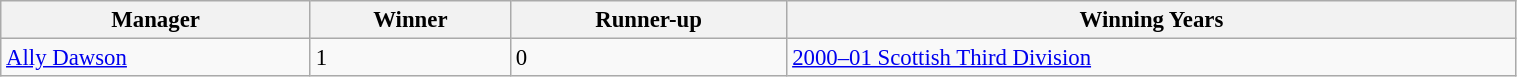<table class="wikitable" style="font-size:95%; width:80%">
<tr>
<th>Manager</th>
<th>Winner</th>
<th>Runner-up</th>
<th>Winning Years</th>
</tr>
<tr>
<td><a href='#'>Ally Dawson</a></td>
<td>1</td>
<td>0</td>
<td><a href='#'>2000–01 Scottish Third Division</a></td>
</tr>
</table>
